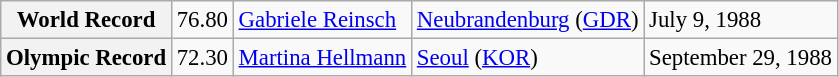<table class="wikitable" style="font-size:95%;">
<tr>
<th>World Record</th>
<td>76.80</td>
<td> <a href='#'>Gabriele Reinsch</a></td>
<td><a href='#'>Neubrandenburg</a> (<a href='#'>GDR</a>)</td>
<td>July 9, 1988</td>
</tr>
<tr>
<th>Olympic Record</th>
<td>72.30</td>
<td> <a href='#'>Martina Hellmann</a></td>
<td><a href='#'>Seoul</a> (<a href='#'>KOR</a>)</td>
<td>September 29, 1988</td>
</tr>
</table>
